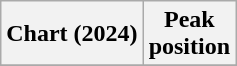<table class="wikitable plainrowheaders" style="text-align:center">
<tr>
<th scope="col">Chart (2024)</th>
<th scope="col">Peak<br>position</th>
</tr>
<tr>
</tr>
</table>
